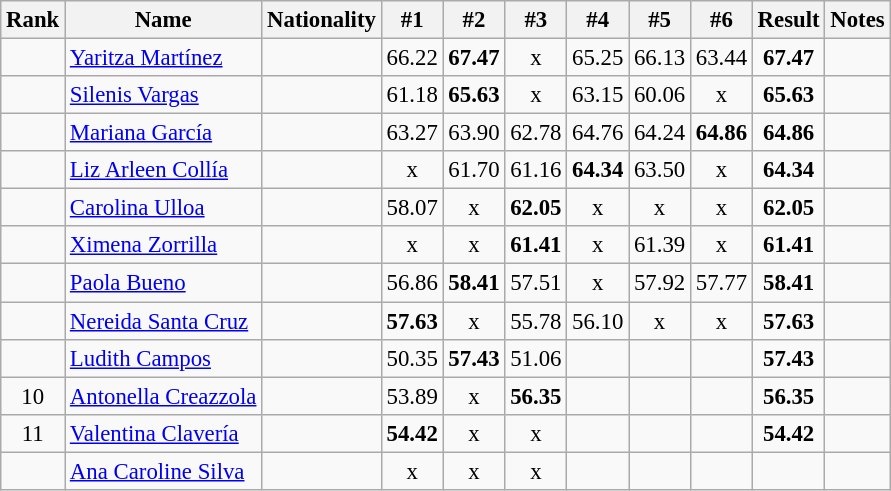<table class="wikitable sortable" style="text-align:center;font-size:95%">
<tr>
<th>Rank</th>
<th>Name</th>
<th>Nationality</th>
<th>#1</th>
<th>#2</th>
<th>#3</th>
<th>#4</th>
<th>#5</th>
<th>#6</th>
<th>Result</th>
<th>Notes</th>
</tr>
<tr>
<td></td>
<td align=left><a href='#'>Yaritza Martínez</a></td>
<td align=left></td>
<td>66.22</td>
<td><strong>67.47</strong></td>
<td>x</td>
<td>65.25</td>
<td>66.13</td>
<td>63.44</td>
<td><strong>67.47</strong></td>
<td></td>
</tr>
<tr>
<td></td>
<td align=left><a href='#'>Silenis Vargas</a></td>
<td align=left></td>
<td>61.18</td>
<td><strong>65.63</strong></td>
<td>x</td>
<td>63.15</td>
<td>60.06</td>
<td>x</td>
<td><strong>65.63</strong></td>
<td></td>
</tr>
<tr>
<td></td>
<td align=left><a href='#'>Mariana García</a></td>
<td align=left></td>
<td>63.27</td>
<td>63.90</td>
<td>62.78</td>
<td>64.76</td>
<td>64.24</td>
<td><strong>64.86</strong></td>
<td><strong>64.86</strong></td>
<td></td>
</tr>
<tr>
<td></td>
<td align=left><a href='#'>Liz Arleen Collía</a></td>
<td align=left></td>
<td>x</td>
<td>61.70</td>
<td>61.16</td>
<td><strong>64.34</strong></td>
<td>63.50</td>
<td>x</td>
<td><strong>64.34</strong></td>
<td></td>
</tr>
<tr>
<td></td>
<td align=left><a href='#'>Carolina Ulloa</a></td>
<td align=left></td>
<td>58.07</td>
<td>x</td>
<td><strong>62.05</strong></td>
<td>x</td>
<td>x</td>
<td>x</td>
<td><strong>62.05</strong></td>
<td></td>
</tr>
<tr>
<td></td>
<td align=left><a href='#'>Ximena Zorrilla</a></td>
<td align=left></td>
<td>x</td>
<td>x</td>
<td><strong>61.41</strong></td>
<td>x</td>
<td>61.39</td>
<td>x</td>
<td><strong>61.41</strong></td>
<td></td>
</tr>
<tr>
<td></td>
<td align=left><a href='#'>Paola Bueno</a></td>
<td align=left></td>
<td>56.86</td>
<td><strong>58.41</strong></td>
<td>57.51</td>
<td>x</td>
<td>57.92</td>
<td>57.77</td>
<td><strong>58.41</strong></td>
<td></td>
</tr>
<tr>
<td></td>
<td align=left><a href='#'>Nereida Santa Cruz</a></td>
<td align=left></td>
<td><strong>57.63</strong></td>
<td>x</td>
<td>55.78</td>
<td>56.10</td>
<td>x</td>
<td>x</td>
<td><strong>57.63</strong></td>
<td></td>
</tr>
<tr>
<td></td>
<td align=left><a href='#'>Ludith Campos</a></td>
<td align=left></td>
<td>50.35</td>
<td><strong>57.43</strong></td>
<td>51.06</td>
<td></td>
<td></td>
<td></td>
<td><strong>57.43</strong></td>
<td></td>
</tr>
<tr>
<td>10</td>
<td align=left><a href='#'>Antonella Creazzola</a></td>
<td align=left></td>
<td>53.89</td>
<td>x</td>
<td><strong>56.35</strong></td>
<td></td>
<td></td>
<td></td>
<td><strong>56.35</strong></td>
<td></td>
</tr>
<tr>
<td>11</td>
<td align=left><a href='#'>Valentina Clavería</a></td>
<td align=left></td>
<td><strong>54.42</strong></td>
<td>x</td>
<td>x</td>
<td></td>
<td></td>
<td></td>
<td><strong>54.42</strong></td>
<td></td>
</tr>
<tr>
<td></td>
<td align=left><a href='#'>Ana Caroline Silva</a></td>
<td align=left></td>
<td>x</td>
<td>x</td>
<td>x</td>
<td></td>
<td></td>
<td></td>
<td><strong></strong></td>
<td></td>
</tr>
</table>
